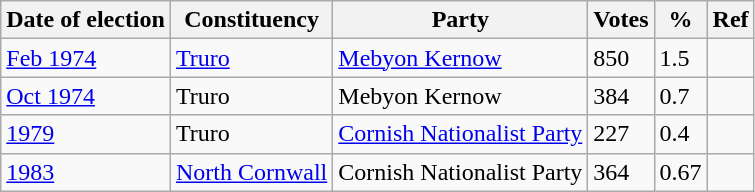<table class="wikitable">
<tr>
<th>Date of election</th>
<th>Constituency</th>
<th>Party</th>
<th>Votes</th>
<th>%</th>
<th>Ref</th>
</tr>
<tr>
<td><a href='#'>Feb 1974</a></td>
<td><a href='#'>Truro</a></td>
<td><a href='#'>Mebyon Kernow</a></td>
<td>850</td>
<td>1.5</td>
<td></td>
</tr>
<tr>
<td><a href='#'>Oct 1974</a></td>
<td>Truro</td>
<td>Mebyon Kernow</td>
<td>384</td>
<td>0.7</td>
<td></td>
</tr>
<tr>
<td><a href='#'>1979</a></td>
<td>Truro</td>
<td><a href='#'>Cornish Nationalist Party</a></td>
<td>227</td>
<td>0.4</td>
<td></td>
</tr>
<tr>
<td><a href='#'>1983</a></td>
<td><a href='#'>North Cornwall</a></td>
<td>Cornish Nationalist Party</td>
<td>364</td>
<td>0.67</td>
<td></td>
</tr>
</table>
